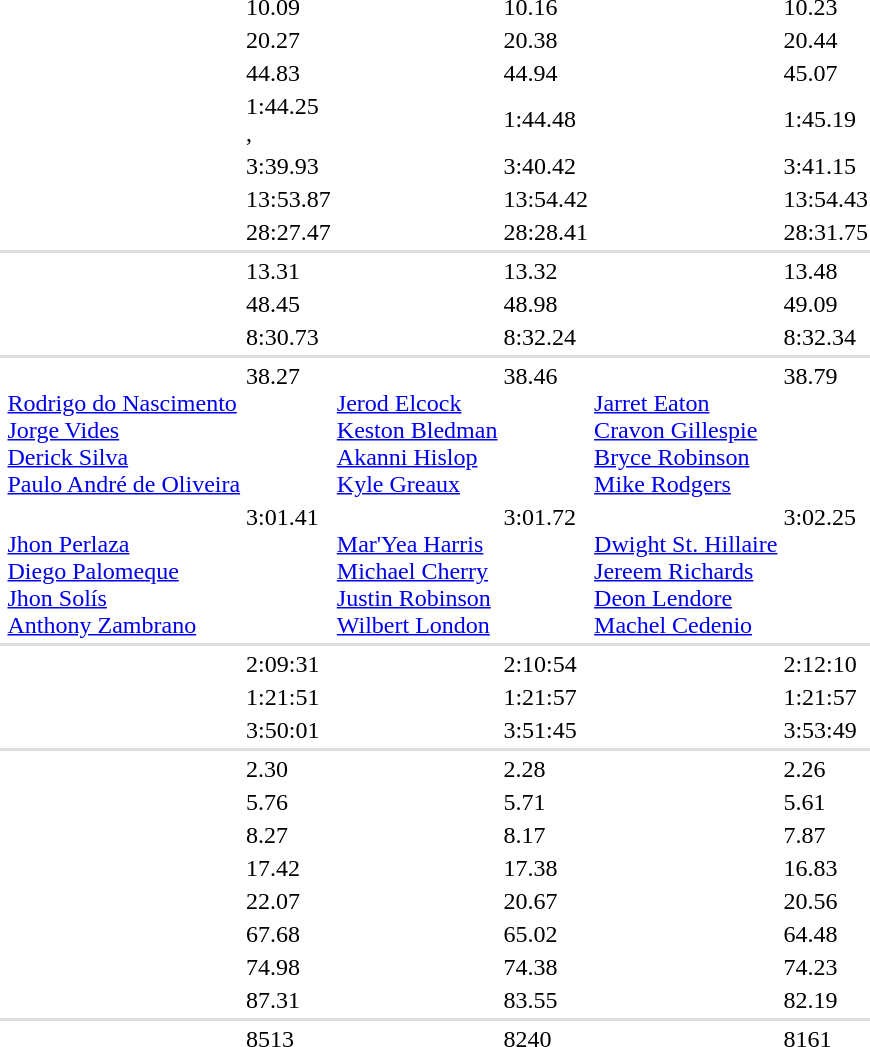<table>
<tr>
<td></td>
<td></td>
<td>10.09</td>
<td></td>
<td>10.16</td>
<td></td>
<td>10.23</td>
</tr>
<tr>
<td></td>
<td></td>
<td>20.27</td>
<td></td>
<td>20.38</td>
<td></td>
<td>20.44</td>
</tr>
<tr>
<td></td>
<td></td>
<td>44.83</td>
<td></td>
<td>44.94</td>
<td></td>
<td>45.07</td>
</tr>
<tr>
<td></td>
<td></td>
<td>1:44.25<br><strong></strong>, </td>
<td></td>
<td>1:44.48</td>
<td></td>
<td>1:45.19</td>
</tr>
<tr>
<td></td>
<td></td>
<td>3:39.93</td>
<td></td>
<td>3:40.42</td>
<td></td>
<td>3:41.15</td>
</tr>
<tr>
<td></td>
<td></td>
<td>13:53.87</td>
<td></td>
<td>13:54.42</td>
<td></td>
<td>13:54.43</td>
</tr>
<tr>
<td></td>
<td></td>
<td>28:27.47<br></td>
<td></td>
<td>28:28.41</td>
<td></td>
<td>28:31.75</td>
</tr>
<tr bgcolor=#DDDDDD>
<td colspan=7></td>
</tr>
<tr>
<td></td>
<td></td>
<td>13.31</td>
<td></td>
<td>13.32</td>
<td></td>
<td>13.48</td>
</tr>
<tr>
<td></td>
<td></td>
<td>48.45 <br></td>
<td></td>
<td>48.98</td>
<td></td>
<td>49.09</td>
</tr>
<tr>
<td></td>
<td></td>
<td>8:30.73</td>
<td></td>
<td>8:32.24</td>
<td></td>
<td>8:32.34</td>
</tr>
<tr bgcolor=#DDDDDD>
<td colspan=7></td>
</tr>
<tr valign="top">
<td></td>
<td><br><a href='#'>Rodrigo do Nascimento</a><br><a href='#'>Jorge Vides</a><br><a href='#'>Derick Silva</a><br><a href='#'>Paulo André de Oliveira</a></td>
<td>38.27</td>
<td><br><a href='#'>Jerod Elcock</a><br><a href='#'>Keston Bledman</a><br><a href='#'>Akanni Hislop</a><br><a href='#'>Kyle Greaux</a><br></td>
<td>38.46 <br></td>
<td><br><a href='#'>Jarret Eaton</a><br><a href='#'>Cravon Gillespie</a><br><a href='#'>Bryce Robinson</a><br><a href='#'>Mike Rodgers</a><br></td>
<td>38.79</td>
</tr>
<tr valign="top">
<td></td>
<td><br><a href='#'>Jhon Perlaza</a><br><a href='#'>Diego Palomeque</a><br><a href='#'>Jhon Solís</a><br><a href='#'>Anthony Zambrano</a></td>
<td>3:01.41</td>
<td><br><a href='#'>Mar'Yea Harris</a><br><a href='#'>Michael Cherry</a><br><a href='#'>Justin Robinson</a><br><a href='#'>Wilbert London</a><br></td>
<td>3:01.72</td>
<td><br><a href='#'>Dwight St. Hillaire</a><br><a href='#'>Jereem Richards</a><br><a href='#'>Deon Lendore</a><br><a href='#'>Machel Cedenio</a></td>
<td>3:02.25</td>
</tr>
<tr bgcolor=#DDDDDD>
<td colspan=7></td>
</tr>
<tr>
<td></td>
<td></td>
<td>2:09:31<br><strong></strong></td>
<td></td>
<td>2:10:54<br></td>
<td></td>
<td>2:12:10</td>
</tr>
<tr>
<td></td>
<td></td>
<td>1:21:51</td>
<td></td>
<td>1:21:57</td>
<td></td>
<td>1:21:57</td>
</tr>
<tr>
<td></td>
<td></td>
<td>3:50:01<br></td>
<td></td>
<td>3:51:45<br></td>
<td></td>
<td>3:53:49<br></td>
</tr>
<tr bgcolor=#DDDDDD>
<td colspan=7></td>
</tr>
<tr>
<td></td>
<td></td>
<td>2.30<br> </td>
<td></td>
<td>2.28</td>
<td></td>
<td>2.26</td>
</tr>
<tr>
<td></td>
<td></td>
<td>5.76</td>
<td></td>
<td>5.71</td>
<td></td>
<td>5.61</td>
</tr>
<tr>
<td></td>
<td></td>
<td>8.27</td>
<td></td>
<td>8.17</td>
<td></td>
<td>7.87</td>
</tr>
<tr>
<td></td>
<td></td>
<td>17.42</td>
<td></td>
<td>17.38</td>
<td></td>
<td>16.83</td>
</tr>
<tr>
<td></td>
<td></td>
<td>22.07<br><strong></strong></td>
<td></td>
<td>20.67</td>
<td></td>
<td>20.56</td>
</tr>
<tr>
<td></td>
<td></td>
<td>67.68<br><strong></strong></td>
<td></td>
<td>65.02</td>
<td></td>
<td>64.48</td>
</tr>
<tr>
<td></td>
<td></td>
<td>74.98</td>
<td></td>
<td>74.38</td>
<td></td>
<td>74.23</td>
</tr>
<tr>
<td></td>
<td></td>
<td>87.31<br><strong></strong></td>
<td></td>
<td>83.55</td>
<td></td>
<td>82.19<br></td>
</tr>
<tr bgcolor=#DDDDDD>
<td colspan=7></td>
</tr>
<tr>
<td></td>
<td></td>
<td>8513</td>
<td></td>
<td>8240</td>
<td></td>
<td>8161</td>
</tr>
</table>
